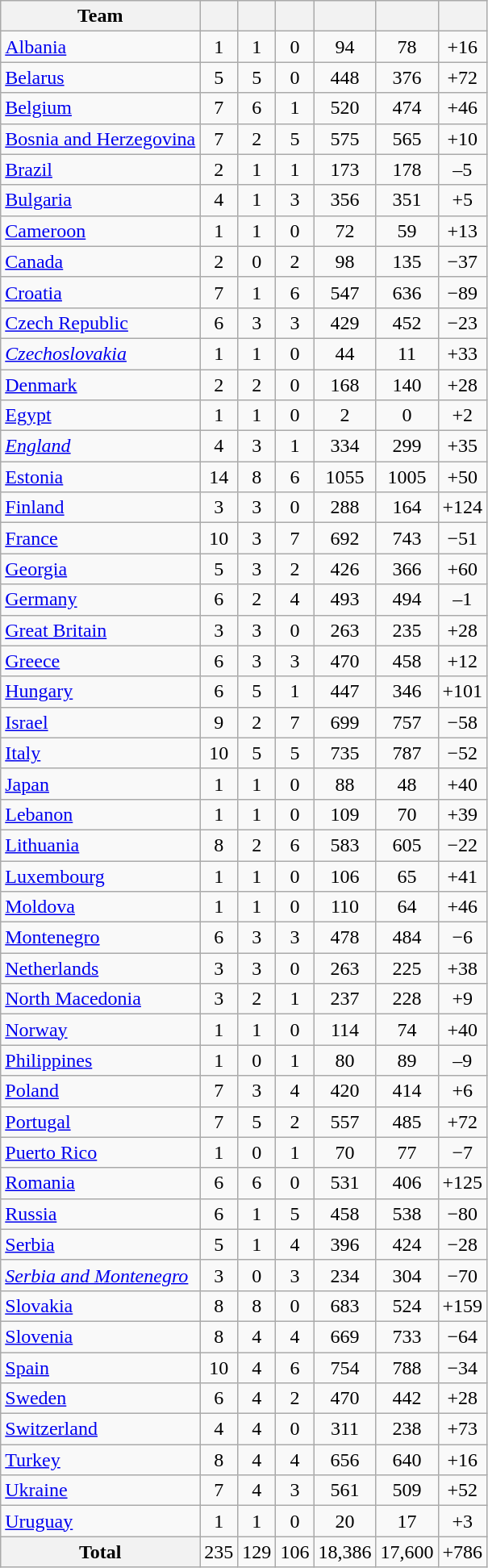<table class="wikitable sortable collapsible collapsed" style="text-align: center; font-size: 100%;">
<tr>
<th>Team</th>
<th width="15"></th>
<th width="15"></th>
<th width="15"></th>
<th></th>
<th></th>
<th></th>
</tr>
<tr>
<td align="left"> <a href='#'>Albania</a></td>
<td>1</td>
<td>1</td>
<td>0</td>
<td>94</td>
<td>78</td>
<td>+16</td>
</tr>
<tr>
<td align="left"> <a href='#'>Belarus</a></td>
<td>5</td>
<td>5</td>
<td>0</td>
<td>448</td>
<td>376</td>
<td>+72</td>
</tr>
<tr>
<td align="left"> <a href='#'>Belgium</a></td>
<td>7</td>
<td>6</td>
<td>1</td>
<td>520</td>
<td>474</td>
<td>+46</td>
</tr>
<tr>
<td align="left"> <a href='#'>Bosnia and Herzegovina</a></td>
<td>7</td>
<td>2</td>
<td>5</td>
<td>575</td>
<td>565</td>
<td>+10</td>
</tr>
<tr>
<td align="left"> <a href='#'>Brazil</a></td>
<td>2</td>
<td>1</td>
<td>1</td>
<td>173</td>
<td>178</td>
<td>–5</td>
</tr>
<tr>
<td align="left"> <a href='#'>Bulgaria</a></td>
<td>4</td>
<td>1</td>
<td>3</td>
<td>356</td>
<td>351</td>
<td>+5</td>
</tr>
<tr>
<td align="left"> <a href='#'>Cameroon</a></td>
<td>1</td>
<td>1</td>
<td>0</td>
<td>72</td>
<td>59</td>
<td>+13</td>
</tr>
<tr>
<td align="left"> <a href='#'>Canada</a></td>
<td>2</td>
<td>0</td>
<td>2</td>
<td>98</td>
<td>135</td>
<td>−37</td>
</tr>
<tr>
<td align="left"> <a href='#'>Croatia</a></td>
<td>7</td>
<td>1</td>
<td>6</td>
<td>547</td>
<td>636</td>
<td>−89</td>
</tr>
<tr>
<td align="left"> <a href='#'>Czech Republic</a></td>
<td>6</td>
<td>3</td>
<td>3</td>
<td>429</td>
<td>452</td>
<td>−23</td>
</tr>
<tr>
<td align="left"> <em><a href='#'>Czechoslovakia</a></em></td>
<td>1</td>
<td>1</td>
<td>0</td>
<td>44</td>
<td>11</td>
<td>+33</td>
</tr>
<tr>
<td align="left"> <a href='#'>Denmark</a></td>
<td>2</td>
<td>2</td>
<td>0</td>
<td>168</td>
<td>140</td>
<td>+28</td>
</tr>
<tr>
<td align="left"> <a href='#'>Egypt</a></td>
<td>1</td>
<td>1</td>
<td>0</td>
<td>2</td>
<td>0</td>
<td>+2</td>
</tr>
<tr>
<td align="left"> <em><a href='#'>England</a></em></td>
<td>4</td>
<td>3</td>
<td>1</td>
<td>334</td>
<td>299</td>
<td>+35</td>
</tr>
<tr>
<td align="left"> <a href='#'>Estonia</a></td>
<td>14</td>
<td>8</td>
<td>6</td>
<td>1055</td>
<td>1005</td>
<td>+50</td>
</tr>
<tr>
<td align="left"> <a href='#'>Finland</a></td>
<td>3</td>
<td>3</td>
<td>0</td>
<td>288</td>
<td>164</td>
<td>+124</td>
</tr>
<tr>
<td align="left"> <a href='#'>France</a></td>
<td>10</td>
<td>3</td>
<td>7</td>
<td>692</td>
<td>743</td>
<td>−51</td>
</tr>
<tr>
<td align="left"> <a href='#'>Georgia</a></td>
<td>5</td>
<td>3</td>
<td>2</td>
<td>426</td>
<td>366</td>
<td>+60</td>
</tr>
<tr>
<td align="left"> <a href='#'>Germany</a></td>
<td>6</td>
<td>2</td>
<td>4</td>
<td>493</td>
<td>494</td>
<td>–1</td>
</tr>
<tr>
<td align="left"> <a href='#'>Great Britain</a></td>
<td>3</td>
<td>3</td>
<td>0</td>
<td>263</td>
<td>235</td>
<td>+28</td>
</tr>
<tr>
<td align="left"> <a href='#'>Greece</a></td>
<td>6</td>
<td>3</td>
<td>3</td>
<td>470</td>
<td>458</td>
<td>+12</td>
</tr>
<tr>
<td align="left"> <a href='#'>Hungary</a></td>
<td>6</td>
<td>5</td>
<td>1</td>
<td>447</td>
<td>346</td>
<td>+101</td>
</tr>
<tr>
<td align="left"> <a href='#'>Israel</a></td>
<td>9</td>
<td>2</td>
<td>7</td>
<td>699</td>
<td>757</td>
<td>−58</td>
</tr>
<tr>
<td align="left"> <a href='#'>Italy</a></td>
<td>10</td>
<td>5</td>
<td>5</td>
<td>735</td>
<td>787</td>
<td>−52</td>
</tr>
<tr>
<td align="left"> <a href='#'>Japan</a></td>
<td>1</td>
<td>1</td>
<td>0</td>
<td>88</td>
<td>48</td>
<td>+40</td>
</tr>
<tr>
<td align="left"> <a href='#'>Lebanon</a></td>
<td>1</td>
<td>1</td>
<td>0</td>
<td>109</td>
<td>70</td>
<td>+39</td>
</tr>
<tr>
<td align="left"> <a href='#'>Lithuania</a></td>
<td>8</td>
<td>2</td>
<td>6</td>
<td>583</td>
<td>605</td>
<td>−22</td>
</tr>
<tr>
<td align="left"> <a href='#'>Luxembourg</a></td>
<td>1</td>
<td>1</td>
<td>0</td>
<td>106</td>
<td>65</td>
<td>+41</td>
</tr>
<tr>
<td align="left"> <a href='#'>Moldova</a></td>
<td>1</td>
<td>1</td>
<td>0</td>
<td>110</td>
<td>64</td>
<td>+46</td>
</tr>
<tr>
<td align="left"> <a href='#'>Montenegro</a></td>
<td>6</td>
<td>3</td>
<td>3</td>
<td>478</td>
<td>484</td>
<td>−6</td>
</tr>
<tr>
<td align="left"> <a href='#'>Netherlands</a></td>
<td>3</td>
<td>3</td>
<td>0</td>
<td>263</td>
<td>225</td>
<td>+38</td>
</tr>
<tr>
<td align="left"> <a href='#'>North Macedonia</a></td>
<td>3</td>
<td>2</td>
<td>1</td>
<td>237</td>
<td>228</td>
<td>+9</td>
</tr>
<tr>
<td align="left"> <a href='#'>Norway</a></td>
<td>1</td>
<td>1</td>
<td>0</td>
<td>114</td>
<td>74</td>
<td>+40</td>
</tr>
<tr>
<td align="left"> <a href='#'>Philippines</a></td>
<td>1</td>
<td>0</td>
<td>1</td>
<td>80</td>
<td>89</td>
<td>–9</td>
</tr>
<tr>
<td align="left"> <a href='#'>Poland</a></td>
<td>7</td>
<td>3</td>
<td>4</td>
<td>420</td>
<td>414</td>
<td>+6</td>
</tr>
<tr>
<td align="left"> <a href='#'>Portugal</a></td>
<td>7</td>
<td>5</td>
<td>2</td>
<td>557</td>
<td>485</td>
<td>+72</td>
</tr>
<tr>
<td align="left"> <a href='#'>Puerto Rico</a></td>
<td>1</td>
<td>0</td>
<td>1</td>
<td>70</td>
<td>77</td>
<td>−7</td>
</tr>
<tr>
<td align="left"> <a href='#'>Romania</a></td>
<td>6</td>
<td>6</td>
<td>0</td>
<td>531</td>
<td>406</td>
<td>+125</td>
</tr>
<tr>
<td align="left"> <a href='#'>Russia</a></td>
<td>6</td>
<td>1</td>
<td>5</td>
<td>458</td>
<td>538</td>
<td>−80</td>
</tr>
<tr>
<td align="left"> <a href='#'>Serbia</a></td>
<td>5</td>
<td>1</td>
<td>4</td>
<td>396</td>
<td>424</td>
<td>−28</td>
</tr>
<tr>
<td align="left"> <em><a href='#'>Serbia and Montenegro</a></em></td>
<td>3</td>
<td>0</td>
<td>3</td>
<td>234</td>
<td>304</td>
<td>−70</td>
</tr>
<tr>
<td align="left"> <a href='#'>Slovakia</a></td>
<td>8</td>
<td>8</td>
<td>0</td>
<td>683</td>
<td>524</td>
<td>+159</td>
</tr>
<tr>
<td align="left"> <a href='#'>Slovenia</a></td>
<td>8</td>
<td>4</td>
<td>4</td>
<td>669</td>
<td>733</td>
<td>−64</td>
</tr>
<tr>
<td align="left"> <a href='#'>Spain</a></td>
<td>10</td>
<td>4</td>
<td>6</td>
<td>754</td>
<td>788</td>
<td>−34</td>
</tr>
<tr>
<td align="left"> <a href='#'>Sweden</a></td>
<td>6</td>
<td>4</td>
<td>2</td>
<td>470</td>
<td>442</td>
<td>+28</td>
</tr>
<tr>
<td align="left"> <a href='#'>Switzerland</a></td>
<td>4</td>
<td>4</td>
<td>0</td>
<td>311</td>
<td>238</td>
<td>+73</td>
</tr>
<tr>
<td align="left"> <a href='#'>Turkey</a></td>
<td>8</td>
<td>4</td>
<td>4</td>
<td>656</td>
<td>640</td>
<td>+16</td>
</tr>
<tr>
<td align="left"> <a href='#'>Ukraine</a></td>
<td>7</td>
<td>4</td>
<td>3</td>
<td>561</td>
<td>509</td>
<td>+52</td>
</tr>
<tr>
<td align="left"> <a href='#'>Uruguay</a></td>
<td>1</td>
<td>1</td>
<td>0</td>
<td>20</td>
<td>17</td>
<td>+3</td>
</tr>
<tr>
<th>Total</th>
<td>235</td>
<td>129</td>
<td>106</td>
<td>18,386</td>
<td>17,600</td>
<td>+786</td>
</tr>
</table>
